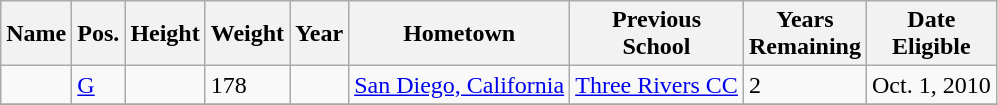<table class="wikitable sortable" border="1">
<tr>
<th>Name</th>
<th>Pos.</th>
<th>Height</th>
<th>Weight</th>
<th>Year</th>
<th>Hometown</th>
<th class="unsortable">Previous<br>School</th>
<th class="unsortable">Years<br>Remaining</th>
<th class="unsortable">Date<br>Eligible</th>
</tr>
<tr>
<td></td>
<td><a href='#'>G</a></td>
<td></td>
<td>178</td>
<td></td>
<td><a href='#'>San Diego, California</a></td>
<td><a href='#'>Three Rivers CC</a></td>
<td>2</td>
<td>Oct. 1, 2010</td>
</tr>
<tr>
</tr>
</table>
